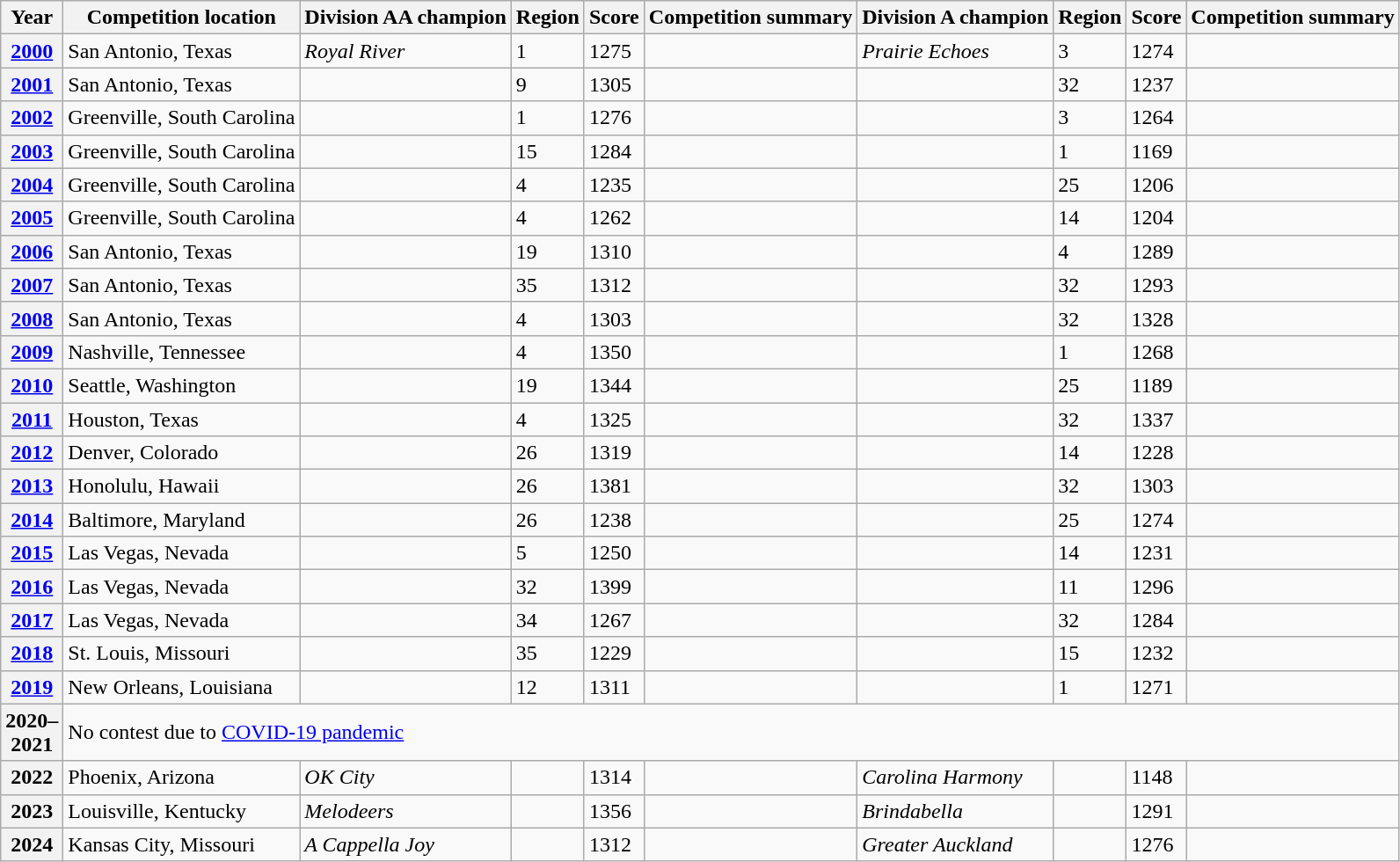<table class="wikitable sortable sticky-header">
<tr>
<th scope="col">Year</th>
<th scope="col">Competition location</th>
<th scope="col">Division AA champion</th>
<th scope="col">Region</th>
<th scope="col">Score</th>
<th scope="col" class="unsortable">Competition summary</th>
<th scope="col">Division A champion</th>
<th scope="col">Region</th>
<th scope="col">Score</th>
<th scope="col" class="unsortable">Competition summary</th>
</tr>
<tr>
<th scope="row"><a href='#'>2000</a></th>
<td>San Antonio, Texas</td>
<td><em>Royal River</em></td>
<td>1</td>
<td>1275</td>
<td></td>
<td><em>Prairie Echoes</em></td>
<td>3</td>
<td>1274</td>
<td></td>
</tr>
<tr>
<th scope="row"><a href='#'>2001</a></th>
<td>San Antonio, Texas</td>
<td><em></em></td>
<td>9</td>
<td>1305</td>
<td></td>
<td><em></em></td>
<td>32</td>
<td>1237</td>
<td></td>
</tr>
<tr>
<th scope="row"><a href='#'>2002</a></th>
<td>Greenville, South Carolina</td>
<td><em></em></td>
<td>1</td>
<td>1276</td>
<td></td>
<td><em></em></td>
<td>3</td>
<td>1264</td>
<td></td>
</tr>
<tr>
<th scope="row"><a href='#'>2003</a></th>
<td>Greenville, South Carolina</td>
<td><em></em></td>
<td>15</td>
<td>1284</td>
<td></td>
<td><em></em></td>
<td>1</td>
<td>1169</td>
<td></td>
</tr>
<tr>
<th scope="row"><a href='#'>2004</a></th>
<td>Greenville, South Carolina</td>
<td><em></em></td>
<td>4</td>
<td>1235</td>
<td></td>
<td><em></em></td>
<td>25</td>
<td>1206</td>
<td></td>
</tr>
<tr>
<th scope="row"><a href='#'>2005</a></th>
<td>Greenville, South Carolina</td>
<td><em></em></td>
<td>4</td>
<td>1262</td>
<td></td>
<td><em></em></td>
<td>14</td>
<td>1204</td>
<td></td>
</tr>
<tr>
<th scope="row"><a href='#'>2006</a></th>
<td>San Antonio, Texas</td>
<td><em></em></td>
<td>19</td>
<td>1310</td>
<td></td>
<td><em></em></td>
<td>4</td>
<td>1289</td>
<td></td>
</tr>
<tr>
<th scope="row"><a href='#'>2007</a></th>
<td>San Antonio, Texas</td>
<td><em></em></td>
<td>35</td>
<td>1312</td>
<td></td>
<td><em></em></td>
<td>32</td>
<td>1293</td>
<td></td>
</tr>
<tr>
<th scope="row"><a href='#'>2008</a></th>
<td>San Antonio, Texas</td>
<td><em></em></td>
<td>4</td>
<td>1303</td>
<td></td>
<td><em></em></td>
<td>32</td>
<td>1328</td>
<td></td>
</tr>
<tr>
<th scope="row"><a href='#'>2009</a></th>
<td>Nashville, Tennessee</td>
<td><em></em></td>
<td>4</td>
<td>1350</td>
<td></td>
<td><em></em></td>
<td>1</td>
<td>1268</td>
<td></td>
</tr>
<tr>
<th scope="row"><a href='#'>2010</a></th>
<td>Seattle, Washington</td>
<td><em></em></td>
<td>19</td>
<td>1344</td>
<td></td>
<td><em></em></td>
<td>25</td>
<td>1189</td>
<td></td>
</tr>
<tr>
<th scope="row"><a href='#'>2011</a></th>
<td>Houston, Texas</td>
<td><em></em></td>
<td>4</td>
<td>1325</td>
<td></td>
<td><em></em></td>
<td>32</td>
<td>1337</td>
<td></td>
</tr>
<tr>
<th scope="row"><a href='#'>2012</a></th>
<td>Denver, Colorado</td>
<td><em></em></td>
<td>26</td>
<td>1319</td>
<td></td>
<td><em></em></td>
<td>14</td>
<td>1228</td>
<td></td>
</tr>
<tr>
<th scope="row"><a href='#'>2013</a></th>
<td>Honolulu, Hawaii</td>
<td><em></em></td>
<td>26</td>
<td>1381</td>
<td></td>
<td><em></em></td>
<td>32</td>
<td>1303</td>
<td></td>
</tr>
<tr>
<th scope="row"><a href='#'>2014</a></th>
<td>Baltimore, Maryland</td>
<td><em></em></td>
<td>26</td>
<td>1238</td>
<td></td>
<td><em></em></td>
<td>25</td>
<td>1274</td>
<td></td>
</tr>
<tr>
<th scope="row"><a href='#'>2015</a></th>
<td>Las Vegas, Nevada</td>
<td><em></em></td>
<td>5</td>
<td>1250</td>
<td></td>
<td><em></em></td>
<td>14</td>
<td>1231</td>
<td></td>
</tr>
<tr>
<th scope="row"><a href='#'>2016</a></th>
<td>Las Vegas, Nevada</td>
<td><em></em></td>
<td>32</td>
<td>1399</td>
<td></td>
<td><em></em></td>
<td>11</td>
<td>1296</td>
<td></td>
</tr>
<tr>
<th><a href='#'>2017</a></th>
<td>Las Vegas, Nevada</td>
<td></td>
<td>34</td>
<td>1267</td>
<td></td>
<td><em></em></td>
<td>32</td>
<td>1284</td>
<td></td>
</tr>
<tr>
<th><a href='#'>2018</a></th>
<td>St. Louis, Missouri</td>
<td><em></em></td>
<td>35</td>
<td>1229</td>
<td></td>
<td><em></em></td>
<td>15</td>
<td>1232</td>
<td></td>
</tr>
<tr>
<th><a href='#'>2019</a></th>
<td>New Orleans, Louisiana</td>
<td><em></em></td>
<td>12</td>
<td>1311</td>
<td></td>
<td><em></em></td>
<td>1</td>
<td>1271</td>
<td></td>
</tr>
<tr>
<th>2020–<br>2021</th>
<td colspan="9">No contest due to <a href='#'>COVID-19 pandemic</a></td>
</tr>
<tr>
<th>2022</th>
<td>Phoenix, Arizona</td>
<td><em>OK City</em></td>
<td></td>
<td>1314</td>
<td></td>
<td><em>Carolina Harmony</em></td>
<td></td>
<td>1148</td>
<td></td>
</tr>
<tr>
<th>2023</th>
<td>Louisville, Kentucky</td>
<td><em>Melodeers</em></td>
<td></td>
<td>1356</td>
<td></td>
<td><em>Brindabella</em></td>
<td></td>
<td>1291</td>
<td></td>
</tr>
<tr>
<th>2024</th>
<td>Kansas City, Missouri</td>
<td><em>A Cappella Joy</em></td>
<td></td>
<td>1312</td>
<td></td>
<td><em>Greater Auckland</em></td>
<td></td>
<td>1276</td>
<td></td>
</tr>
</table>
